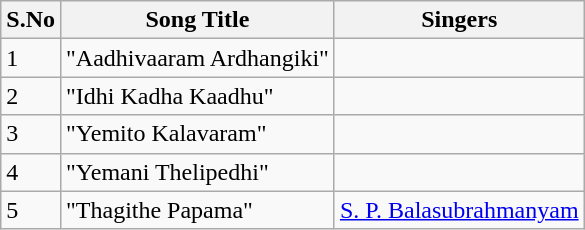<table class="wikitable">
<tr>
<th>S.No</th>
<th>Song Title</th>
<th>Singers</th>
</tr>
<tr>
<td>1</td>
<td>"Aadhivaaram Ardhangiki"</td>
<td></td>
</tr>
<tr>
<td>2</td>
<td>"Idhi Kadha Kaadhu"</td>
<td></td>
</tr>
<tr>
<td>3</td>
<td>"Yemito Kalavaram"</td>
<td></td>
</tr>
<tr>
<td>4</td>
<td>"Yemani Thelipedhi"</td>
<td></td>
</tr>
<tr>
<td>5</td>
<td>"Thagithe Papama"</td>
<td><a href='#'>S. P. Balasubrahmanyam</a></td>
</tr>
</table>
